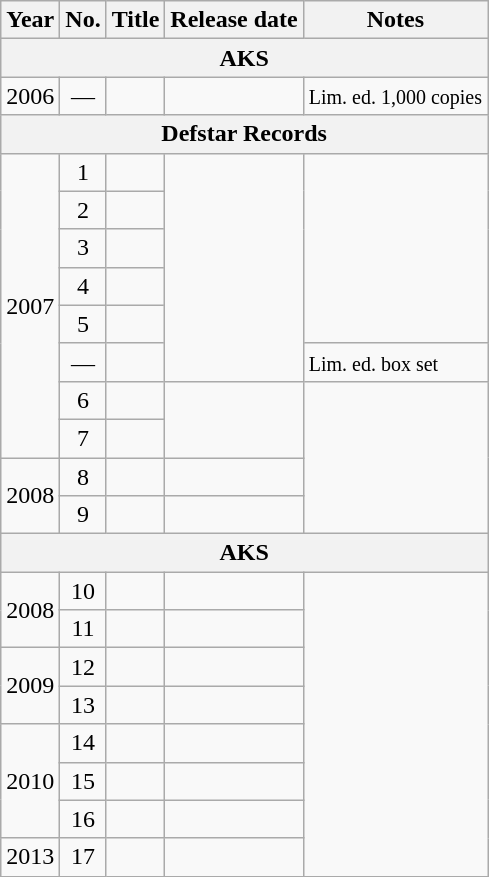<table class="wikitable" style="text-align:center;">
<tr>
<th>Year</th>
<th>No.</th>
<th>Title</th>
<th>Release date</th>
<th>Notes</th>
</tr>
<tr>
<th colspan="5">AKS</th>
</tr>
<tr>
<td>2006</td>
<td>—</td>
<td align="left"></td>
<td align="right"></td>
<td align="left"><small>Lim. ed. 1,000 copies</small></td>
</tr>
<tr>
<th colspan="5">Defstar Records</th>
</tr>
<tr>
<td rowspan="8">2007</td>
<td>1</td>
<td align="left"></td>
<td rowspan="6" style="text-align:right;"></td>
<td style="text-align:left;" rowspan="5"></td>
</tr>
<tr>
<td>2</td>
<td align="left"></td>
</tr>
<tr>
<td>3</td>
<td align="left"></td>
</tr>
<tr>
<td>4</td>
<td align="left"></td>
</tr>
<tr>
<td>5</td>
<td align="left"></td>
</tr>
<tr>
<td>—</td>
<td align="left"></td>
<td align="left"><small>Lim. ed. box set</small></td>
</tr>
<tr>
<td>6</td>
<td align="left"></td>
<td rowspan="2" style="text-align:right;"></td>
<td style="text-align:left;" rowspan="4"></td>
</tr>
<tr>
<td>7</td>
<td align="left"></td>
</tr>
<tr>
<td rowspan="2">2008</td>
<td>8</td>
<td align="left"></td>
<td align="right"></td>
</tr>
<tr>
<td>9</td>
<td align="left"></td>
<td align="right"></td>
</tr>
<tr>
<th colspan="5">AKS</th>
</tr>
<tr>
<td rowspan="2">2008</td>
<td>10</td>
<td align="left"></td>
<td align="right"></td>
<td style="text-align:left;" rowspan="8"></td>
</tr>
<tr>
<td>11</td>
<td align="left"></td>
<td align="right"></td>
</tr>
<tr>
<td rowspan="2">2009</td>
<td>12</td>
<td align="left"></td>
<td align="right"></td>
</tr>
<tr>
<td>13</td>
<td align="left"></td>
<td align="right"></td>
</tr>
<tr>
<td rowspan="3">2010</td>
<td>14</td>
<td align="left"></td>
<td align="right"></td>
</tr>
<tr>
<td>15</td>
<td align="left"></td>
<td align="right"></td>
</tr>
<tr>
<td>16</td>
<td align="left"></td>
<td align="right"></td>
</tr>
<tr>
<td>2013</td>
<td>17</td>
<td align="left"></td>
<td align="right"></td>
</tr>
</table>
